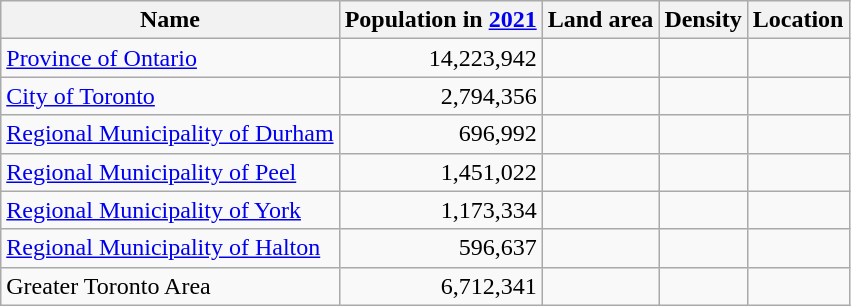<table class="wikitable" style="text-align:left;">
<tr>
<th>Name</th>
<th>Population in <a href='#'>2021</a></th>
<th>Land area</th>
<th>Density</th>
<th>Location</th>
</tr>
<tr>
<td><a href='#'>Province of Ontario</a></td>
<td align="right">14,223,942</td>
<td align="right"></td>
<td></td>
<td></td>
</tr>
<tr>
<td><a href='#'>City of Toronto</a></td>
<td align="right">2,794,356</td>
<td align="right"></td>
<td></td>
<td></td>
</tr>
<tr>
<td><a href='#'>Regional Municipality of Durham</a></td>
<td align="right">696,992</td>
<td align="right"></td>
<td></td>
<td></td>
</tr>
<tr>
<td><a href='#'>Regional Municipality of Peel</a></td>
<td align="right">1,451,022</td>
<td align="right"></td>
<td></td>
<td></td>
</tr>
<tr>
<td><a href='#'>Regional Municipality of York</a></td>
<td align="right">1,173,334</td>
<td align="right"></td>
<td></td>
<td></td>
</tr>
<tr>
<td><a href='#'>Regional Municipality of Halton</a></td>
<td align="right">596,637</td>
<td align="right"></td>
<td></td>
<td></td>
</tr>
<tr>
<td>Greater Toronto Area</td>
<td align="right">6,712,341</td>
<td align="right"></td>
<td></td>
<td></td>
</tr>
</table>
